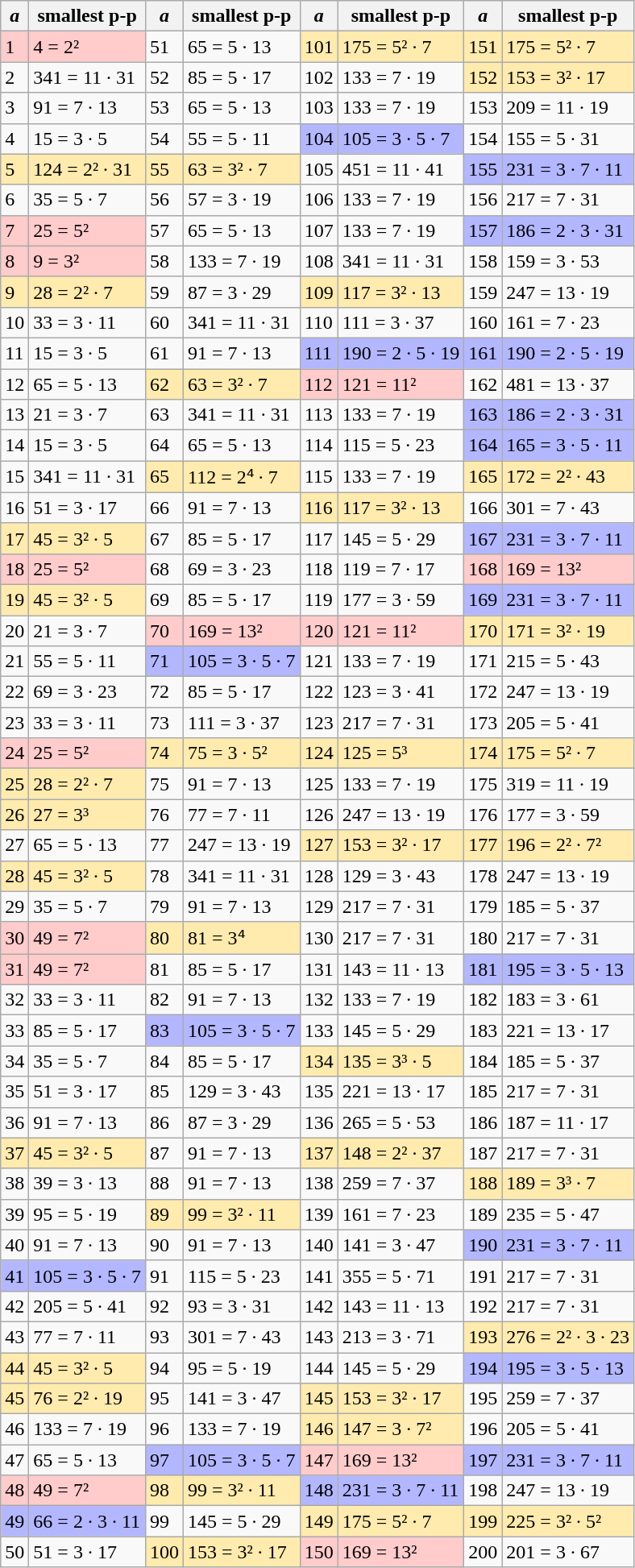<table class="wikitable">
<tr>
<th><em>a</em></th>
<th>smallest p-p</th>
<th><em>a</em></th>
<th>smallest p-p</th>
<th><em>a</em></th>
<th>smallest p-p</th>
<th><em>a</em></th>
<th>smallest p-p</th>
</tr>
<tr>
<td bgcolor="#FFCBCB">1</td>
<td bgcolor="#FFCBCB">4 = 2²</td>
<td>51</td>
<td>65 = 5 · 13</td>
<td bgcolor="#FFEBAD">101</td>
<td bgcolor="#FFEBAD">175 = 5² · 7</td>
<td bgcolor="#FFEBAD">151</td>
<td bgcolor="#FFEBAD">175 = 5² · 7</td>
</tr>
<tr>
<td>2</td>
<td>341 = 11 · 31</td>
<td>52</td>
<td>85 = 5 · 17</td>
<td>102</td>
<td>133 = 7 · 19</td>
<td bgcolor="#FFEBAD">152</td>
<td bgcolor="#FFEBAD">153 = 3² · 17</td>
</tr>
<tr>
<td>3</td>
<td>91 = 7 · 13</td>
<td>53</td>
<td>65 = 5 · 13</td>
<td>103</td>
<td>133 = 7 · 19</td>
<td>153</td>
<td>209 = 11 · 19</td>
</tr>
<tr>
<td>4</td>
<td>15 = 3 · 5</td>
<td>54</td>
<td>55 = 5 · 11</td>
<td bgcolor="#B3B7FF">104</td>
<td bgcolor="#B3B7FF">105 = 3 · 5 · 7</td>
<td>154</td>
<td>155 = 5 · 31</td>
</tr>
<tr>
<td bgcolor="#FFEBAD">5</td>
<td bgcolor="#FFEBAD">124 = 2² · 31</td>
<td bgcolor="#FFEBAD">55</td>
<td bgcolor="#FFEBAD">63 = 3² · 7</td>
<td>105</td>
<td>451 = 11 · 41</td>
<td bgcolor="#B3B7FF">155</td>
<td bgcolor="#B3B7FF">231 = 3 · 7 · 11</td>
</tr>
<tr>
<td>6</td>
<td>35 = 5 · 7</td>
<td>56</td>
<td>57 = 3 · 19</td>
<td>106</td>
<td>133 = 7 · 19</td>
<td>156</td>
<td>217 = 7 · 31</td>
</tr>
<tr>
<td bgcolor="#FFCBCB">7</td>
<td bgcolor="#FFCBCB">25 = 5²</td>
<td>57</td>
<td>65 = 5 · 13</td>
<td>107</td>
<td>133 = 7 · 19</td>
<td bgcolor="#B3B7FF">157</td>
<td bgcolor="#B3B7FF">186 = 2 · 3 · 31</td>
</tr>
<tr>
<td bgcolor="#FFCBCB">8</td>
<td bgcolor="#FFCBCB">9 = 3²</td>
<td>58</td>
<td>133 = 7 · 19</td>
<td>108</td>
<td>341 = 11 · 31</td>
<td>158</td>
<td>159 = 3 · 53</td>
</tr>
<tr>
<td bgcolor="#FFEBAD">9</td>
<td bgcolor="#FFEBAD">28 = 2² · 7</td>
<td>59</td>
<td>87 = 3 · 29</td>
<td bgcolor="#FFEBAD">109</td>
<td bgcolor="#FFEBAD">117 = 3² · 13</td>
<td>159</td>
<td>247 = 13 · 19</td>
</tr>
<tr>
<td>10</td>
<td>33 = 3 · 11</td>
<td>60</td>
<td>341 = 11 · 31</td>
<td>110</td>
<td>111 = 3 · 37</td>
<td>160</td>
<td>161 = 7 · 23</td>
</tr>
<tr>
<td>11</td>
<td>15 = 3 · 5</td>
<td>61</td>
<td>91 = 7 · 13</td>
<td bgcolor="#B3B7FF">111</td>
<td bgcolor="#B3B7FF">190 = 2 · 5 · 19</td>
<td bgcolor="#B3B7FF">161</td>
<td bgcolor="#B3B7FF">190 = 2 · 5 · 19</td>
</tr>
<tr>
<td>12</td>
<td>65 = 5 · 13</td>
<td bgcolor="#FFEBAD">62</td>
<td bgcolor="#FFEBAD">63 = 3² · 7</td>
<td bgcolor="#FFCBCB">112</td>
<td bgcolor="#FFCBCB">121 = 11²</td>
<td>162</td>
<td>481 = 13 · 37</td>
</tr>
<tr>
<td>13</td>
<td>21 = 3 · 7</td>
<td>63</td>
<td>341 = 11 · 31</td>
<td>113</td>
<td>133 = 7 · 19</td>
<td bgcolor="#B3B7FF">163</td>
<td bgcolor="#B3B7FF">186 = 2 · 3 · 31</td>
</tr>
<tr>
<td>14</td>
<td>15 = 3 · 5</td>
<td>64</td>
<td>65 = 5 · 13</td>
<td>114</td>
<td>115 = 5 · 23</td>
<td bgcolor="#B3B7FF">164</td>
<td bgcolor="#B3B7FF">165 = 3 · 5 · 11</td>
</tr>
<tr>
<td>15</td>
<td>341 = 11 · 31</td>
<td bgcolor="#FFEBAD">65</td>
<td bgcolor="#FFEBAD">112 = 2⁴ · 7</td>
<td>115</td>
<td>133 = 7 · 19</td>
<td bgcolor="#FFEBAD">165</td>
<td bgcolor="#FFEBAD">172 = 2² · 43</td>
</tr>
<tr>
<td>16</td>
<td>51 = 3 · 17</td>
<td>66</td>
<td>91 = 7 · 13</td>
<td bgcolor="#FFEBAD">116</td>
<td bgcolor="#FFEBAD">117 = 3² · 13</td>
<td>166</td>
<td>301 = 7 · 43</td>
</tr>
<tr>
<td bgcolor="#FFEBAD">17</td>
<td bgcolor="#FFEBAD">45 = 3² · 5</td>
<td>67</td>
<td>85 = 5 · 17</td>
<td>117</td>
<td>145 = 5 · 29</td>
<td bgcolor="#B3B7FF">167</td>
<td bgcolor="#B3B7FF">231 = 3 · 7 · 11</td>
</tr>
<tr>
<td bgcolor="#FFCBCB">18</td>
<td bgcolor="#FFCBCB">25 = 5²</td>
<td>68</td>
<td>69 = 3 · 23</td>
<td>118</td>
<td>119 = 7 · 17</td>
<td bgcolor="#FFCBCB">168</td>
<td bgcolor="#FFCBCB">169 = 13²</td>
</tr>
<tr>
<td bgcolor="#FFEBAD">19</td>
<td bgcolor="#FFEBAD">45 = 3² · 5</td>
<td>69</td>
<td>85 = 5 · 17</td>
<td>119</td>
<td>177 = 3 · 59</td>
<td bgcolor="#B3B7FF">169</td>
<td bgcolor="#B3B7FF">231 = 3 · 7 · 11</td>
</tr>
<tr>
<td>20</td>
<td>21 = 3 · 7</td>
<td bgcolor="#FFCBCB">70</td>
<td bgcolor="#FFCBCB">169 = 13²</td>
<td bgcolor="#FFCBCB">120</td>
<td bgcolor="#FFCBCB">121 = 11²</td>
<td bgcolor="#FFEBAD">170</td>
<td bgcolor="#FFEBAD">171 = 3² · 19</td>
</tr>
<tr>
<td>21</td>
<td>55 = 5 · 11</td>
<td bgcolor="#B3B7FF">71</td>
<td bgcolor="#B3B7FF">105 = 3 · 5 · 7</td>
<td>121</td>
<td>133 = 7 · 19</td>
<td>171</td>
<td>215 = 5 · 43</td>
</tr>
<tr>
<td>22</td>
<td>69 = 3 · 23</td>
<td>72</td>
<td>85 = 5 · 17</td>
<td>122</td>
<td>123 = 3 · 41</td>
<td>172</td>
<td>247 = 13 · 19</td>
</tr>
<tr>
<td>23</td>
<td>33 = 3 · 11</td>
<td>73</td>
<td>111 = 3 · 37</td>
<td>123</td>
<td>217 = 7 · 31</td>
<td>173</td>
<td>205 = 5 · 41</td>
</tr>
<tr>
<td bgcolor="#FFCBCB">24</td>
<td bgcolor="#FFCBCB">25 = 5²</td>
<td bgcolor="#FFEBAD">74</td>
<td bgcolor="#FFEBAD">75 = 3 · 5²</td>
<td bgcolor="#FFEBAD">124</td>
<td bgcolor="#FFEBAD">125 = 5³</td>
<td bgcolor="#FFEBAD">174</td>
<td bgcolor="#FFEBAD">175 = 5² · 7</td>
</tr>
<tr>
<td bgcolor="#FFEBAD">25</td>
<td bgcolor="#FFEBAD">28 = 2² · 7</td>
<td>75</td>
<td>91 = 7 · 13</td>
<td>125</td>
<td>133 = 7 · 19</td>
<td>175</td>
<td>319 = 11 · 19</td>
</tr>
<tr>
<td bgcolor="#FFEBAD">26</td>
<td bgcolor="#FFEBAD">27 = 3³</td>
<td>76</td>
<td>77 = 7 · 11</td>
<td>126</td>
<td>247 = 13 · 19</td>
<td>176</td>
<td>177 = 3 · 59</td>
</tr>
<tr>
<td>27</td>
<td>65 = 5 · 13</td>
<td>77</td>
<td>247 = 13 · 19</td>
<td bgcolor="#FFEBAD">127</td>
<td bgcolor="#FFEBAD">153 = 3² · 17</td>
<td bgcolor="#FFEBAD">177</td>
<td bgcolor="#FFEBAD">196 = 2² · 7²</td>
</tr>
<tr>
<td bgcolor="#FFEBAD">28</td>
<td bgcolor="#FFEBAD">45 = 3² · 5</td>
<td>78</td>
<td>341 = 11 · 31</td>
<td>128</td>
<td>129 = 3 · 43</td>
<td>178</td>
<td>247 = 13 · 19</td>
</tr>
<tr>
<td>29</td>
<td>35 = 5 · 7</td>
<td>79</td>
<td>91 = 7 · 13</td>
<td>129</td>
<td>217 = 7 · 31</td>
<td>179</td>
<td>185 = 5 · 37</td>
</tr>
<tr>
<td bgcolor="#FFCBCB">30</td>
<td bgcolor="#FFCBCB">49 = 7²</td>
<td bgcolor="#FFEBAD">80</td>
<td bgcolor="#FFEBAD">81 = 3⁴</td>
<td>130</td>
<td>217 = 7 · 31</td>
<td>180</td>
<td>217 = 7 · 31</td>
</tr>
<tr>
<td bgcolor="#FFCBCB">31</td>
<td bgcolor="#FFCBCB">49 = 7²</td>
<td>81</td>
<td>85 = 5 · 17</td>
<td>131</td>
<td>143 = 11 · 13</td>
<td bgcolor="#B3B7FF">181</td>
<td bgcolor="#B3B7FF">195 = 3 · 5 · 13</td>
</tr>
<tr>
<td>32</td>
<td>33 = 3 · 11</td>
<td>82</td>
<td>91 = 7 · 13</td>
<td>132</td>
<td>133 = 7 · 19</td>
<td>182</td>
<td>183 = 3 · 61</td>
</tr>
<tr>
<td>33</td>
<td>85 = 5 · 17</td>
<td bgcolor="#B3B7FF">83</td>
<td bgcolor="#B3B7FF">105 = 3 · 5 · 7</td>
<td>133</td>
<td>145 = 5 · 29</td>
<td>183</td>
<td>221 = 13 · 17</td>
</tr>
<tr>
<td>34</td>
<td>35 = 5 · 7</td>
<td>84</td>
<td>85 = 5 · 17</td>
<td bgcolor="#FFEBAD">134</td>
<td bgcolor="#FFEBAD">135 = 3³ · 5</td>
<td>184</td>
<td>185 = 5 · 37</td>
</tr>
<tr>
<td>35</td>
<td>51 = 3 · 17</td>
<td>85</td>
<td>129 = 3 · 43</td>
<td>135</td>
<td>221 = 13 · 17</td>
<td>185</td>
<td>217 = 7 · 31</td>
</tr>
<tr>
<td>36</td>
<td>91 = 7 · 13</td>
<td>86</td>
<td>87 = 3 · 29</td>
<td>136</td>
<td>265 = 5 · 53</td>
<td>186</td>
<td>187 = 11 · 17</td>
</tr>
<tr>
<td bgcolor="#FFEBAD">37</td>
<td bgcolor="#FFEBAD">45 = 3² · 5</td>
<td>87</td>
<td>91 = 7 · 13</td>
<td bgcolor="#FFEBAD">137</td>
<td bgcolor="#FFEBAD">148 = 2² · 37</td>
<td>187</td>
<td>217 = 7 · 31</td>
</tr>
<tr>
<td>38</td>
<td>39 = 3 · 13</td>
<td>88</td>
<td>91 = 7 · 13</td>
<td>138</td>
<td>259 = 7 · 37</td>
<td bgcolor="#FFEBAD">188</td>
<td bgcolor="#FFEBAD">189 = 3³ · 7</td>
</tr>
<tr>
<td>39</td>
<td>95 = 5 · 19</td>
<td bgcolor="#FFEBAD">89</td>
<td bgcolor="#FFEBAD">99 = 3² · 11</td>
<td>139</td>
<td>161 = 7 · 23</td>
<td>189</td>
<td>235 = 5 · 47</td>
</tr>
<tr>
<td>40</td>
<td>91 = 7 · 13</td>
<td>90</td>
<td>91 = 7 · 13</td>
<td>140</td>
<td>141 = 3 · 47</td>
<td bgcolor="#B3B7FF">190</td>
<td bgcolor="#B3B7FF">231 = 3 · 7 · 11</td>
</tr>
<tr>
<td bgcolor="#B3B7FF">41</td>
<td bgcolor="#B3B7FF">105 = 3 · 5 · 7</td>
<td>91</td>
<td>115 = 5 · 23</td>
<td>141</td>
<td>355 = 5 · 71</td>
<td>191</td>
<td>217 = 7 · 31</td>
</tr>
<tr>
<td>42</td>
<td>205 = 5 · 41</td>
<td>92</td>
<td>93 = 3 · 31</td>
<td>142</td>
<td>143 = 11 · 13</td>
<td>192</td>
<td>217 = 7 · 31</td>
</tr>
<tr>
<td>43</td>
<td>77 = 7 · 11</td>
<td>93</td>
<td>301 = 7 · 43</td>
<td>143</td>
<td>213 = 3 · 71</td>
<td bgcolor="#FFEBAD">193</td>
<td bgcolor="#FFEBAD">276 = 2² · 3 · 23</td>
</tr>
<tr>
<td bgcolor="#FFEBAD">44</td>
<td bgcolor="#FFEBAD">45 = 3² · 5</td>
<td>94</td>
<td>95 = 5 · 19</td>
<td>144</td>
<td>145 = 5 · 29</td>
<td bgcolor="#B3B7FF">194</td>
<td bgcolor="#B3B7FF">195 = 3 · 5 · 13</td>
</tr>
<tr>
<td bgcolor="#FFEBAD">45</td>
<td bgcolor="#FFEBAD">76 = 2² · 19</td>
<td>95</td>
<td>141 = 3 · 47</td>
<td bgcolor="#FFEBAD">145</td>
<td bgcolor="#FFEBAD">153 = 3² · 17</td>
<td>195</td>
<td>259 = 7 · 37</td>
</tr>
<tr>
<td>46</td>
<td>133 = 7 · 19</td>
<td>96</td>
<td>133 = 7 · 19</td>
<td bgcolor="#FFEBAD">146</td>
<td bgcolor="#FFEBAD">147 = 3 · 7²</td>
<td>196</td>
<td>205 = 5 · 41</td>
</tr>
<tr>
<td>47</td>
<td>65 = 5 · 13</td>
<td bgcolor="#B3B7FF">97</td>
<td bgcolor="#B3B7FF">105 = 3 · 5 · 7</td>
<td bgcolor="#FFCBCB">147</td>
<td bgcolor="#FFCBCB">169 = 13²</td>
<td bgcolor="#B3B7FF">197</td>
<td bgcolor="#B3B7FF">231 = 3 · 7 · 11</td>
</tr>
<tr>
<td bgcolor="#FFCBCB">48</td>
<td bgcolor="#FFCBCB">49 = 7²</td>
<td bgcolor="#FFEBAD">98</td>
<td bgcolor="#FFEBAD">99 = 3² · 11</td>
<td bgcolor="#B3B7FF">148</td>
<td bgcolor="#B3B7FF">231 = 3 · 7 · 11</td>
<td>198</td>
<td>247 = 13 · 19</td>
</tr>
<tr>
<td bgcolor="#B3B7FF">49</td>
<td bgcolor="#B3B7FF">66 = 2 · 3 · 11</td>
<td>99</td>
<td>145 = 5 · 29</td>
<td bgcolor="#FFEBAD">149</td>
<td bgcolor="#FFEBAD">175 = 5² · 7</td>
<td bgcolor="#FFEBAD">199</td>
<td bgcolor="#FFEBAD">225 = 3² · 5²</td>
</tr>
<tr>
<td>50</td>
<td>51 = 3 · 17</td>
<td bgcolor="#FFEBAD">100</td>
<td bgcolor="#FFEBAD">153 = 3² · 17</td>
<td bgcolor="#FFCBCB">150</td>
<td bgcolor="#FFCBCB">169 = 13²</td>
<td>200</td>
<td>201 = 3 · 67</td>
</tr>
</table>
